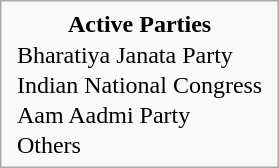<table style="float; margin-left: 1em; margin-bottom: 0.5em" class="infobox">
<tr>
<td style="text-align: center"><span><strong>Active Parties</strong></span></td>
</tr>
<tr>
<td style="padding: 0 5px;"> Bharatiya Janata Party</td>
</tr>
<tr>
<td style="padding: 0 5px;"> Indian National Congress</td>
</tr>
<tr>
<td style="padding: 0 5px;"> Aam Aadmi Party</td>
</tr>
<tr>
<td style="padding: 0 5px;"> Others<br></td>
</tr>
</table>
